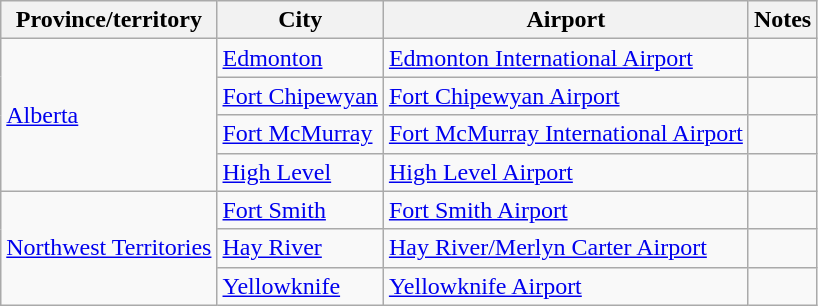<table class="wikitable">
<tr>
<th>Province/territory</th>
<th>City</th>
<th>Airport</th>
<th>Notes</th>
</tr>
<tr>
<td rowspan="4"><a href='#'>Alberta</a></td>
<td><a href='#'>Edmonton</a></td>
<td><a href='#'>Edmonton International Airport</a></td>
<td></td>
</tr>
<tr>
<td><a href='#'>Fort Chipewyan</a></td>
<td><a href='#'>Fort Chipewyan Airport</a></td>
<td></td>
</tr>
<tr>
<td><a href='#'>Fort McMurray</a></td>
<td><a href='#'>Fort McMurray International Airport</a></td>
<td></td>
</tr>
<tr>
<td><a href='#'>High Level</a></td>
<td><a href='#'>High Level Airport</a></td>
<td></td>
</tr>
<tr>
<td rowspan="3"><a href='#'>Northwest Territories</a></td>
<td><a href='#'>Fort Smith</a></td>
<td><a href='#'>Fort Smith Airport</a></td>
<td></td>
</tr>
<tr>
<td><a href='#'>Hay River</a></td>
<td><a href='#'>Hay River/Merlyn Carter Airport</a></td>
<td></td>
</tr>
<tr>
<td><a href='#'>Yellowknife</a></td>
<td><a href='#'>Yellowknife Airport</a></td>
<td></td>
</tr>
</table>
